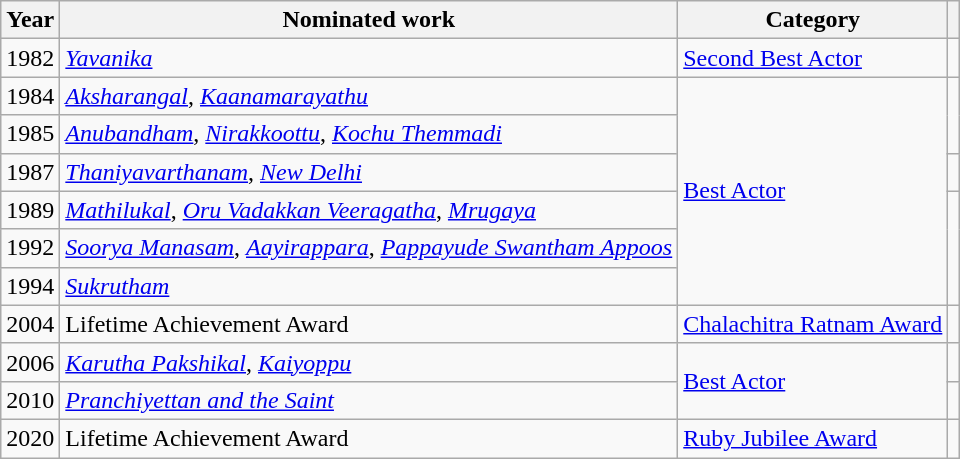<table class="wikitable">
<tr>
<th>Year</th>
<th>Nominated work</th>
<th>Category</th>
<th></th>
</tr>
<tr>
<td>1982</td>
<td><em><a href='#'>Yavanika</a></em></td>
<td><a href='#'>Second Best Actor</a></td>
<td></td>
</tr>
<tr>
<td>1984</td>
<td><em><a href='#'>Aksharangal</a></em>, <em><a href='#'>Kaanamarayathu</a></em></td>
<td rowspan="6"><a href='#'>Best Actor</a></td>
<td rowspan="2"></td>
</tr>
<tr>
<td>1985</td>
<td><em><a href='#'>Anubandham</a></em>, <em><a href='#'>Nirakkoottu</a></em>, <em><a href='#'>Kochu Themmadi</a></em></td>
</tr>
<tr>
<td>1987</td>
<td><em><a href='#'>Thaniyavarthanam</a></em>, <em><a href='#'>New Delhi</a></em></td>
<td></td>
</tr>
<tr>
<td>1989</td>
<td><em><a href='#'>Mathilukal</a></em>, <em><a href='#'>Oru Vadakkan Veeragatha</a></em>, <em><a href='#'>Mrugaya</a></em></td>
<td rowspan="3"></td>
</tr>
<tr>
<td>1992</td>
<td><em><a href='#'>Soorya Manasam</a></em>, <em><a href='#'>Aayirappara</a></em>, <em><a href='#'>Pappayude Swantham Appoos</a></em></td>
</tr>
<tr>
<td>1994</td>
<td><em><a href='#'>Sukrutham</a></em></td>
</tr>
<tr>
<td>2004</td>
<td>Lifetime Achievement Award</td>
<td><a href='#'>Chalachitra Ratnam Award</a></td>
<td></td>
</tr>
<tr>
<td>2006</td>
<td><em><a href='#'>Karutha Pakshikal</a></em>, <em><a href='#'>Kaiyoppu</a></em></td>
<td rowspan="2"><a href='#'>Best Actor</a></td>
<td></td>
</tr>
<tr>
<td>2010</td>
<td><em><a href='#'>Pranchiyettan and the Saint</a></em></td>
<td></td>
</tr>
<tr>
<td>2020</td>
<td>Lifetime Achievement Award</td>
<td><a href='#'>Ruby Jubilee Award</a></td>
<td></td>
</tr>
</table>
